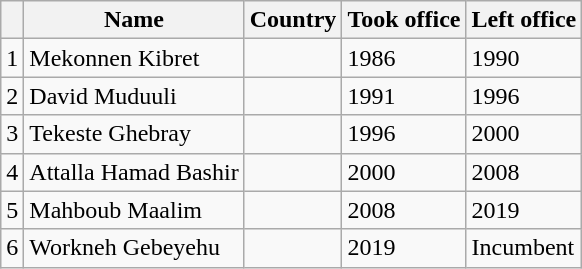<table class="wikitable">
<tr>
<th></th>
<th>Name</th>
<th>Country</th>
<th>Took office</th>
<th>Left office</th>
</tr>
<tr>
<td>1</td>
<td>Mekonnen Kibret</td>
<td></td>
<td>1986</td>
<td>1990</td>
</tr>
<tr>
<td>2</td>
<td>David Muduuli</td>
<td></td>
<td>1991</td>
<td>1996</td>
</tr>
<tr>
<td>3</td>
<td>Tekeste Ghebray</td>
<td></td>
<td>1996</td>
<td>2000</td>
</tr>
<tr>
<td>4</td>
<td>Attalla Hamad Bashir</td>
<td></td>
<td>2000</td>
<td>2008</td>
</tr>
<tr>
<td>5</td>
<td>Mahboub Maalim</td>
<td></td>
<td>2008</td>
<td>2019</td>
</tr>
<tr>
<td>6</td>
<td>Workneh Gebeyehu</td>
<td></td>
<td>2019</td>
<td>Incumbent</td>
</tr>
</table>
